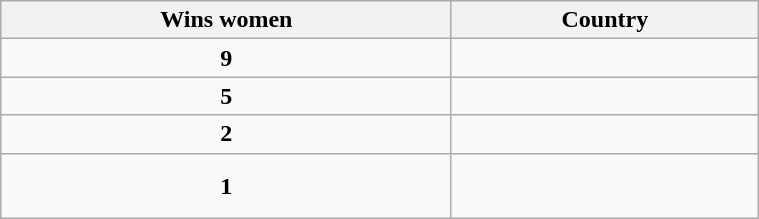<table class="wikitable" style="float:right; text-align:left; width:40%;">
<tr>
<th>Wins women</th>
<th>Country</th>
</tr>
<tr>
<td align=center><strong>9</strong></td>
<td></td>
</tr>
<tr>
<td align=center><strong>5</strong></td>
<td><br> </td>
</tr>
<tr>
<td align=center><strong>2</strong></td>
<td></td>
</tr>
<tr>
<td align=center><strong>1</strong></td>
<td><br> <br> </td>
</tr>
</table>
